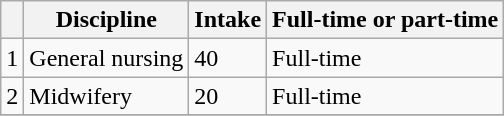<table class="wikitable">
<tr>
<th></th>
<th>Discipline</th>
<th>Intake</th>
<th>Full-time or part-time</th>
</tr>
<tr>
<td>1</td>
<td>General nursing</td>
<td>40</td>
<td>Full-time</td>
</tr>
<tr>
<td>2</td>
<td>Midwifery</td>
<td>20</td>
<td>Full-time</td>
</tr>
<tr>
</tr>
</table>
